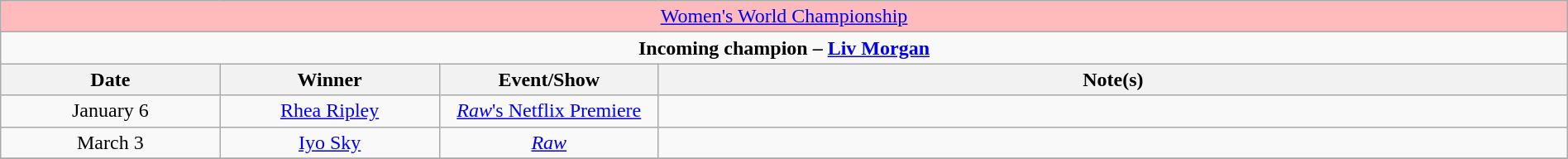<table class="wikitable" style="text-align:center; width:100%;">
<tr style="background:#FBB;">
<td colspan="4" style="text-align: center;"><a href='#'>Women's World Championship</a></td>
</tr>
<tr>
<td colspan="4" style="text-align: center;"><strong>Incoming champion – <a href='#'>Liv Morgan</a></strong></td>
</tr>
<tr>
<th width="14%">Date</th>
<th width="14%">Winner</th>
<th width="14%">Event/Show</th>
<th width="58%">Note(s)</th>
</tr>
<tr>
<td>January 6</td>
<td><a href='#'>Rhea Ripley</a></td>
<td><a href='#'><em>Raw</em>'s Netflix Premiere</a></td>
<td></td>
</tr>
<tr>
<td>March 3</td>
<td><a href='#'>Iyo Sky</a></td>
<td><em><a href='#'>Raw</a></em></td>
<td></td>
</tr>
<tr>
</tr>
</table>
